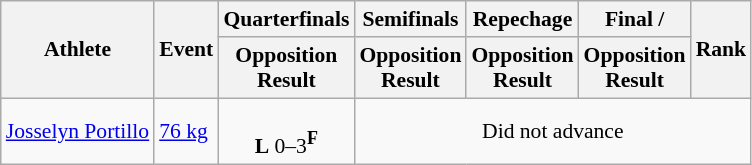<table class="wikitable" border="1" style="font-size:90%">
<tr>
<th rowspan=2>Athlete</th>
<th rowspan=2>Event</th>
<th>Quarterfinals</th>
<th>Semifinals</th>
<th>Repechage</th>
<th>Final / </th>
<th rowspan=2>Rank</th>
</tr>
<tr>
<th>Opposition<br>Result</th>
<th>Opposition<br>Result</th>
<th>Opposition<br>Result</th>
<th>Opposition<br>Result</th>
</tr>
<tr align=center>
<td align=left><a href='#'>Josselyn Portillo</a></td>
<td align=left><a href='#'>76 kg</a></td>
<td><br><strong>L</strong> 0–3<sup><strong>F</strong></sup></td>
<td colspan=4>Did not advance</td>
</tr>
</table>
